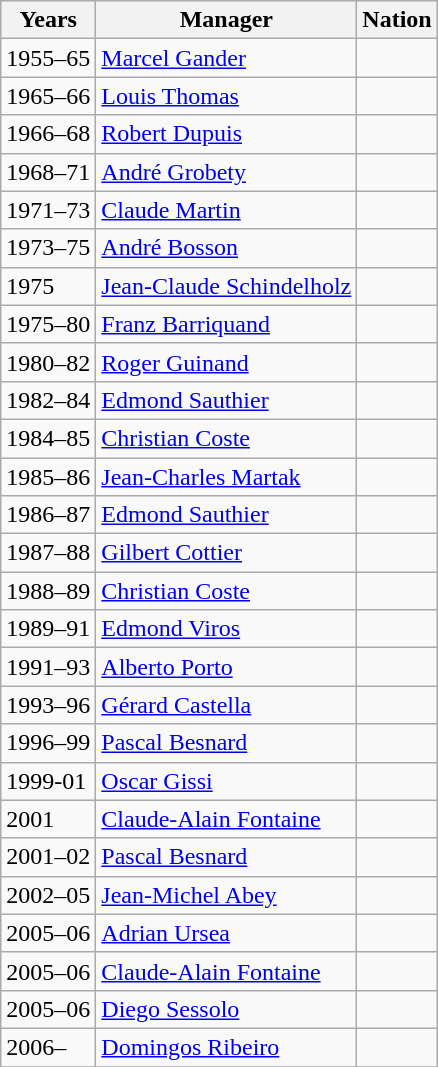<table class="wikitable">
<tr>
<th>Years</th>
<th>Manager</th>
<th>Nation</th>
</tr>
<tr>
<td>1955–65</td>
<td><a href='#'>Marcel Gander</a></td>
<td></td>
</tr>
<tr>
<td>1965–66</td>
<td><a href='#'>Louis Thomas</a></td>
<td></td>
</tr>
<tr>
<td>1966–68</td>
<td><a href='#'>Robert Dupuis</a></td>
<td></td>
</tr>
<tr>
<td>1968–71</td>
<td><a href='#'>André Grobety</a></td>
<td></td>
</tr>
<tr>
<td>1971–73</td>
<td><a href='#'>Claude Martin</a></td>
<td></td>
</tr>
<tr>
<td>1973–75</td>
<td><a href='#'>André Bosson</a></td>
<td></td>
</tr>
<tr>
<td>1975</td>
<td><a href='#'>Jean-Claude Schindelholz</a></td>
<td></td>
</tr>
<tr>
<td>1975–80</td>
<td><a href='#'>Franz Barriquand</a></td>
<td></td>
</tr>
<tr>
<td>1980–82</td>
<td><a href='#'>Roger Guinand</a></td>
<td></td>
</tr>
<tr>
<td>1982–84</td>
<td><a href='#'>Edmond Sauthier</a></td>
<td></td>
</tr>
<tr>
<td>1984–85</td>
<td><a href='#'>Christian Coste</a></td>
<td></td>
</tr>
<tr>
<td>1985–86</td>
<td><a href='#'>Jean-Charles Martak</a></td>
<td></td>
</tr>
<tr>
<td>1986–87</td>
<td><a href='#'>Edmond Sauthier</a></td>
<td></td>
</tr>
<tr>
<td>1987–88</td>
<td><a href='#'>Gilbert Cottier</a></td>
<td></td>
</tr>
<tr>
<td>1988–89</td>
<td><a href='#'>Christian Coste</a></td>
<td></td>
</tr>
<tr>
<td>1989–91</td>
<td><a href='#'>Edmond Viros</a></td>
<td></td>
</tr>
<tr>
<td>1991–93</td>
<td><a href='#'>Alberto Porto</a></td>
<td></td>
</tr>
<tr>
<td>1993–96</td>
<td><a href='#'>Gérard Castella</a></td>
<td></td>
</tr>
<tr>
<td>1996–99</td>
<td><a href='#'>Pascal Besnard</a></td>
<td></td>
</tr>
<tr>
<td>1999-01</td>
<td><a href='#'>Oscar Gissi</a></td>
<td></td>
</tr>
<tr>
<td>2001</td>
<td><a href='#'>Claude-Alain Fontaine</a></td>
<td></td>
</tr>
<tr>
<td>2001–02</td>
<td><a href='#'>Pascal Besnard</a></td>
<td></td>
</tr>
<tr>
<td>2002–05</td>
<td><a href='#'>Jean-Michel Abey</a></td>
<td></td>
</tr>
<tr>
<td>2005–06</td>
<td><a href='#'>Adrian Ursea</a></td>
<td></td>
</tr>
<tr>
<td>2005–06</td>
<td><a href='#'>Claude-Alain Fontaine</a></td>
<td></td>
</tr>
<tr>
<td>2005–06</td>
<td><a href='#'>Diego Sessolo</a></td>
<td></td>
</tr>
<tr>
<td>2006–</td>
<td><a href='#'>Domingos Ribeiro</a></td>
<td></td>
</tr>
<tr>
</tr>
</table>
